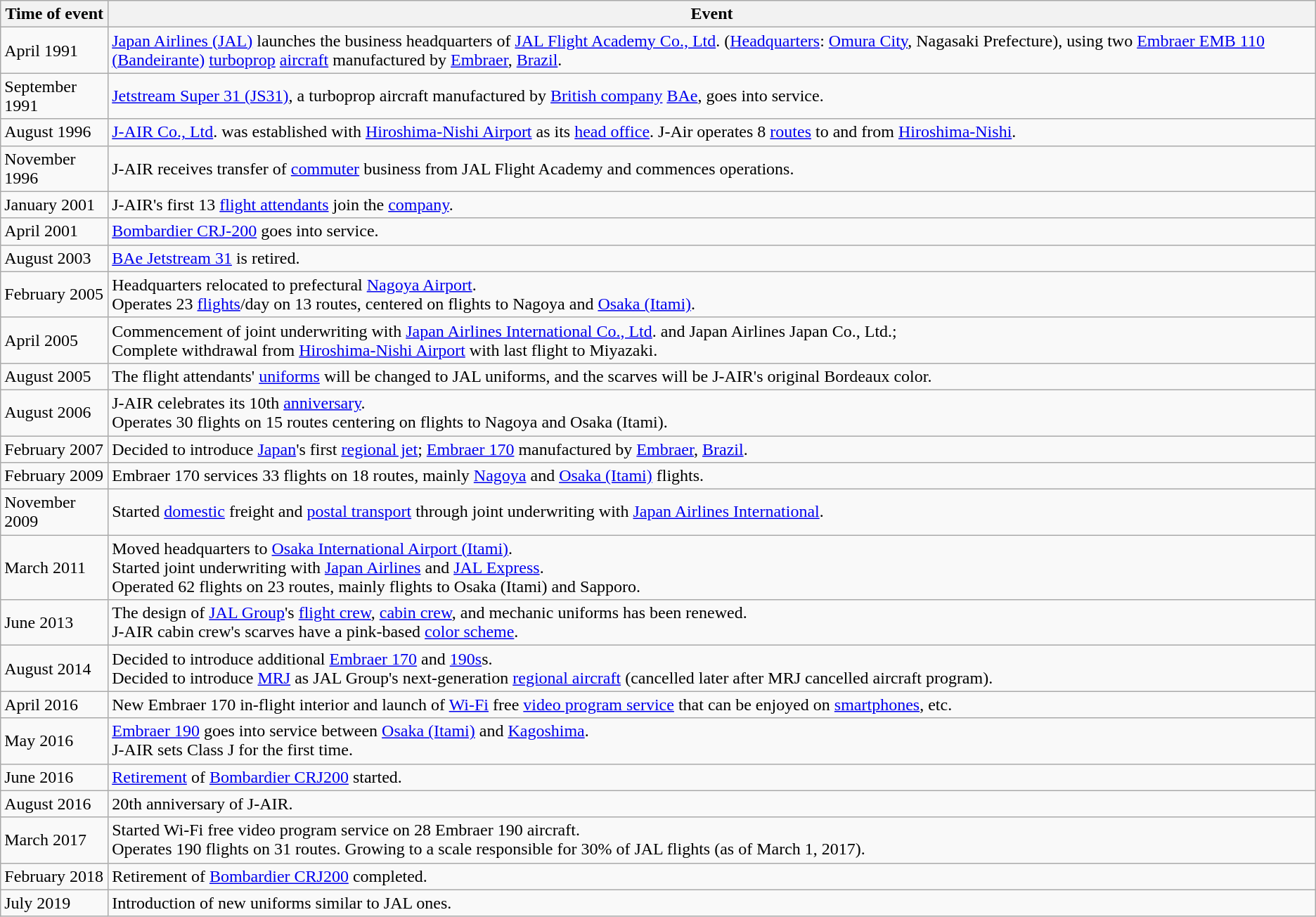<table class="wikitable sortable mw-collapsible">
<tr>
<th>Time of event</th>
<th>Event</th>
</tr>
<tr>
<td>April 1991</td>
<td><a href='#'>Japan Airlines (JAL)</a> launches the business headquarters of <a href='#'>JAL Flight Academy Co., Ltd</a>. (<a href='#'>Headquarters</a>: <a href='#'>Omura City</a>, Nagasaki Prefecture), using two <a href='#'>Embraer EMB 110 (Bandeirante)</a> <a href='#'>turboprop</a> <a href='#'>aircraft</a> manufactured by <a href='#'>Embraer</a>, <a href='#'>Brazil</a>.</td>
</tr>
<tr>
<td>September 1991</td>
<td><a href='#'>Jetstream Super 31 (JS31)</a>, a turboprop aircraft manufactured by <a href='#'>British company</a> <a href='#'>BAe</a>, goes into service.</td>
</tr>
<tr>
<td>August 1996</td>
<td><a href='#'>J-AIR Co., Ltd</a>. was established with <a href='#'>Hiroshima-Nishi Airport</a> as its <a href='#'>head office</a>. J-Air operates 8 <a href='#'>routes</a> to and from <a href='#'>Hiroshima-Nishi</a>.</td>
</tr>
<tr>
<td>November 1996</td>
<td>J-AIR receives transfer of <a href='#'>commuter</a> business from JAL Flight Academy and commences operations.</td>
</tr>
<tr>
<td>January 2001</td>
<td>J-AIR's first 13 <a href='#'>flight attendants</a> join the <a href='#'>company</a>.</td>
</tr>
<tr>
<td>April 2001</td>
<td><a href='#'>Bombardier CRJ-200</a> goes into service.</td>
</tr>
<tr>
<td>August 2003</td>
<td><a href='#'>BAe Jetstream 31</a> is retired.</td>
</tr>
<tr>
<td>February 2005</td>
<td>Headquarters relocated to prefectural <a href='#'>Nagoya Airport</a>.<br>Operates 23 <a href='#'>flights</a>/day on 13 routes, centered on flights to Nagoya and <a href='#'>Osaka (Itami)</a>.</td>
</tr>
<tr>
<td>April 2005</td>
<td>Commencement of joint underwriting with <a href='#'>Japan Airlines International Co., Ltd</a>. and Japan Airlines Japan Co., Ltd.;<br>Complete withdrawal from <a href='#'>Hiroshima-Nishi Airport</a> with last flight to Miyazaki.</td>
</tr>
<tr>
<td>August 2005</td>
<td>The flight attendants' <a href='#'>uniforms</a> will be changed to JAL uniforms, and the scarves will be J-AIR's original Bordeaux color.</td>
</tr>
<tr>
<td>August 2006</td>
<td>J-AIR celebrates its 10th <a href='#'>anniversary</a>.<br>Operates 30 flights on 15 routes centering on flights to Nagoya and Osaka (Itami).</td>
</tr>
<tr>
<td>February 2007</td>
<td>Decided to introduce <a href='#'>Japan</a>'s first <a href='#'>regional jet</a>; <a href='#'>Embraer 170</a> manufactured by <a href='#'>Embraer</a>, <a href='#'>Brazil</a>.</td>
</tr>
<tr>
<td>February 2009</td>
<td>Embraer 170 services 33 flights on 18 routes, mainly <a href='#'>Nagoya</a> and <a href='#'>Osaka (Itami)</a> flights.</td>
</tr>
<tr>
<td>November 2009</td>
<td>Started <a href='#'>domestic</a> freight and <a href='#'>postal transport</a> through joint underwriting with <a href='#'>Japan Airlines International</a>.</td>
</tr>
<tr>
<td>March 2011</td>
<td>Moved headquarters to <a href='#'>Osaka International Airport (Itami)</a>.<br>Started joint underwriting with <a href='#'>Japan Airlines</a> and <a href='#'>JAL Express</a>.<br>Operated 62 flights on 23 routes, mainly flights to Osaka (Itami) and Sapporo.</td>
</tr>
<tr>
<td>June 2013</td>
<td>The design of <a href='#'>JAL Group</a>'s <a href='#'>flight crew</a>, <a href='#'>cabin crew</a>, and mechanic uniforms has been renewed.<br>J-AIR cabin crew's scarves have a pink-based <a href='#'>color scheme</a>.</td>
</tr>
<tr>
<td>August 2014</td>
<td>Decided to introduce additional <a href='#'>Embraer 170</a> and <a href='#'>190s</a>s.<br>Decided to introduce <a href='#'>MRJ</a> as JAL Group's next-generation <a href='#'>regional aircraft</a> (cancelled later after MRJ cancelled aircraft program).</td>
</tr>
<tr>
<td>April 2016</td>
<td>New Embraer 170 in-flight interior and launch of <a href='#'>Wi-Fi</a> free <a href='#'>video program service</a> that can be enjoyed on <a href='#'>smartphones</a>, etc.</td>
</tr>
<tr>
<td>May 2016</td>
<td><a href='#'>Embraer 190</a> goes into service between <a href='#'>Osaka (Itami)</a> and <a href='#'>Kagoshima</a>.<br>J-AIR sets Class J for the first time.</td>
</tr>
<tr>
<td>June 2016</td>
<td><a href='#'>Retirement</a> of <a href='#'>Bombardier CRJ200</a> started.</td>
</tr>
<tr>
<td>August 2016</td>
<td>20th anniversary of J-AIR.</td>
</tr>
<tr>
<td>March 2017</td>
<td>Started Wi-Fi free video program service on 28 Embraer 190 aircraft.<br>Operates 190 flights on 31 routes. Growing to a scale responsible for 30% of JAL flights (as of March 1, 2017).</td>
</tr>
<tr>
<td>February 2018</td>
<td>Retirement of <a href='#'>Bombardier CRJ200</a> completed.</td>
</tr>
<tr>
<td>July 2019</td>
<td>Introduction of new uniforms similar to JAL ones.</td>
</tr>
</table>
